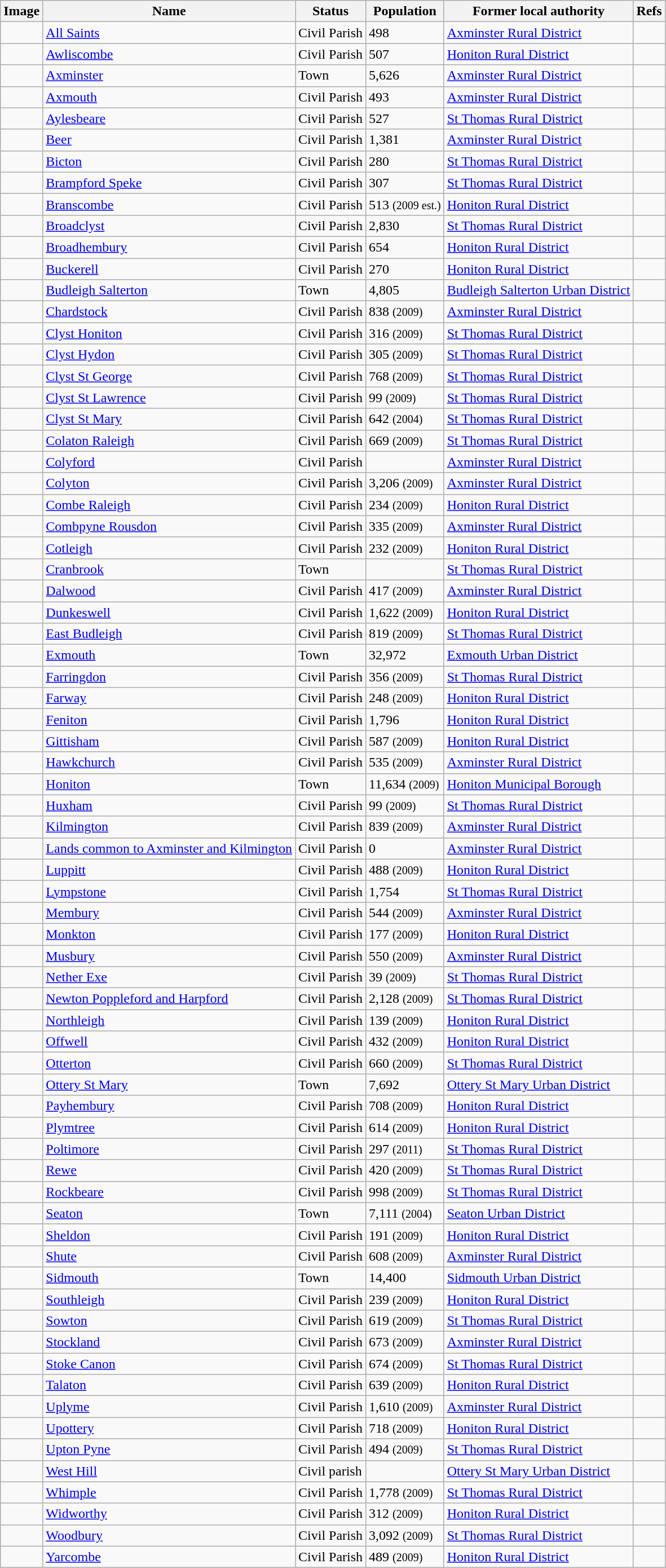<table class="wikitable sortable">
<tr>
<th class="unsortable">Image</th>
<th>Name</th>
<th>Status</th>
<th>Population</th>
<th>Former local authority</th>
<th class="unsortable">Refs</th>
</tr>
<tr>
<td></td>
<td><a href='#'>All Saints</a></td>
<td>Civil Parish</td>
<td>498</td>
<td><a href='#'>Axminster Rural District</a></td>
<td></td>
</tr>
<tr>
<td></td>
<td><a href='#'>Awliscombe</a></td>
<td>Civil Parish</td>
<td>507</td>
<td><a href='#'>Honiton Rural District</a></td>
<td></td>
</tr>
<tr>
<td></td>
<td><a href='#'>Axminster</a></td>
<td>Town</td>
<td>5,626</td>
<td><a href='#'>Axminster Rural District</a></td>
<td></td>
</tr>
<tr>
<td></td>
<td><a href='#'>Axmouth</a></td>
<td>Civil Parish</td>
<td>493</td>
<td><a href='#'>Axminster Rural District</a></td>
<td></td>
</tr>
<tr>
<td></td>
<td><a href='#'>Aylesbeare</a></td>
<td>Civil Parish</td>
<td>527</td>
<td><a href='#'>St Thomas Rural District</a></td>
<td></td>
</tr>
<tr>
<td></td>
<td><a href='#'>Beer</a></td>
<td>Civil Parish</td>
<td>1,381</td>
<td><a href='#'>Axminster Rural District</a></td>
<td></td>
</tr>
<tr>
<td></td>
<td><a href='#'>Bicton</a></td>
<td>Civil Parish</td>
<td>280</td>
<td><a href='#'>St Thomas Rural District</a></td>
<td></td>
</tr>
<tr>
<td></td>
<td><a href='#'>Brampford Speke</a></td>
<td>Civil Parish</td>
<td>307</td>
<td><a href='#'>St Thomas Rural District</a></td>
<td></td>
</tr>
<tr>
<td></td>
<td><a href='#'>Branscombe</a></td>
<td>Civil Parish</td>
<td>513 <small>(2009 est.)</small></td>
<td><a href='#'>Honiton Rural District</a></td>
<td></td>
</tr>
<tr>
<td></td>
<td><a href='#'>Broadclyst</a></td>
<td>Civil Parish</td>
<td>2,830</td>
<td><a href='#'>St Thomas Rural District</a></td>
<td></td>
</tr>
<tr>
<td></td>
<td><a href='#'>Broadhembury</a></td>
<td>Civil Parish</td>
<td>654</td>
<td><a href='#'>Honiton Rural District</a></td>
<td></td>
</tr>
<tr>
<td></td>
<td><a href='#'>Buckerell</a></td>
<td>Civil Parish</td>
<td>270</td>
<td><a href='#'>Honiton Rural District</a></td>
<td></td>
</tr>
<tr>
<td></td>
<td><a href='#'>Budleigh Salterton</a></td>
<td>Town</td>
<td>4,805</td>
<td><a href='#'>Budleigh Salterton Urban District</a></td>
<td></td>
</tr>
<tr>
<td></td>
<td><a href='#'>Chardstock</a></td>
<td>Civil Parish</td>
<td>838 <small>(2009)</small></td>
<td><a href='#'>Axminster Rural District</a></td>
<td></td>
</tr>
<tr>
<td></td>
<td><a href='#'>Clyst Honiton</a></td>
<td>Civil Parish</td>
<td>316 <small>(2009)</small></td>
<td><a href='#'>St Thomas Rural District</a></td>
<td></td>
</tr>
<tr>
<td></td>
<td><a href='#'>Clyst Hydon</a></td>
<td>Civil Parish</td>
<td>305 <small>(2009)</small></td>
<td><a href='#'>St Thomas Rural District</a></td>
<td></td>
</tr>
<tr>
<td></td>
<td><a href='#'>Clyst St George</a></td>
<td>Civil Parish</td>
<td>768 <small>(2009)</small></td>
<td><a href='#'>St Thomas Rural District</a></td>
<td></td>
</tr>
<tr>
<td></td>
<td><a href='#'>Clyst St Lawrence</a></td>
<td>Civil Parish</td>
<td>99 <small>(2009)</small></td>
<td><a href='#'>St Thomas Rural District</a></td>
<td></td>
</tr>
<tr>
<td></td>
<td><a href='#'>Clyst St Mary</a></td>
<td>Civil Parish</td>
<td>642 <small>(2004)</small></td>
<td><a href='#'>St Thomas Rural District</a></td>
<td></td>
</tr>
<tr>
<td></td>
<td><a href='#'>Colaton Raleigh</a></td>
<td>Civil Parish</td>
<td>669 <small>(2009)</small></td>
<td><a href='#'>St Thomas Rural District</a></td>
<td></td>
</tr>
<tr>
<td></td>
<td><a href='#'>Colyford</a></td>
<td>Civil Parish</td>
<td></td>
<td><a href='#'>Axminster Rural District</a></td>
<td></td>
</tr>
<tr>
<td></td>
<td><a href='#'>Colyton</a></td>
<td>Civil Parish</td>
<td>3,206 <small>(2009)</small></td>
<td><a href='#'>Axminster Rural District</a></td>
<td></td>
</tr>
<tr>
<td></td>
<td><a href='#'>Combe Raleigh</a></td>
<td>Civil Parish</td>
<td>234 <small>(2009)</small></td>
<td><a href='#'>Honiton Rural District</a></td>
<td></td>
</tr>
<tr>
<td></td>
<td><a href='#'>Combpyne Rousdon</a></td>
<td>Civil Parish</td>
<td>335 <small>(2009)</small></td>
<td><a href='#'>Axminster Rural District</a></td>
<td></td>
</tr>
<tr>
<td></td>
<td><a href='#'>Cotleigh</a></td>
<td>Civil Parish</td>
<td>232 <small>(2009)</small></td>
<td><a href='#'>Honiton Rural District</a></td>
<td></td>
</tr>
<tr>
<td></td>
<td><a href='#'>Cranbrook</a></td>
<td>Town</td>
<td></td>
<td><a href='#'>St Thomas Rural District</a></td>
<td></td>
</tr>
<tr>
<td></td>
<td><a href='#'>Dalwood</a></td>
<td>Civil Parish</td>
<td>417 <small>(2009)</small></td>
<td><a href='#'>Axminster Rural District</a></td>
<td></td>
</tr>
<tr>
<td></td>
<td><a href='#'>Dunkeswell</a></td>
<td>Civil Parish</td>
<td>1,622 <small>(2009)</small></td>
<td><a href='#'>Honiton Rural District</a></td>
<td></td>
</tr>
<tr>
<td></td>
<td><a href='#'>East Budleigh</a></td>
<td>Civil Parish</td>
<td>819 <small>(2009)</small></td>
<td><a href='#'>St Thomas Rural District</a></td>
<td></td>
</tr>
<tr>
<td></td>
<td><a href='#'>Exmouth</a></td>
<td>Town</td>
<td>32,972</td>
<td><a href='#'>Exmouth Urban District</a></td>
<td></td>
</tr>
<tr>
<td></td>
<td><a href='#'>Farringdon</a></td>
<td>Civil Parish</td>
<td>356 <small>(2009)</small></td>
<td><a href='#'>St Thomas Rural District</a></td>
<td></td>
</tr>
<tr>
<td></td>
<td><a href='#'>Farway</a></td>
<td>Civil Parish</td>
<td>248 <small>(2009)</small></td>
<td><a href='#'>Honiton Rural District</a></td>
<td></td>
</tr>
<tr>
<td></td>
<td><a href='#'>Feniton</a></td>
<td>Civil Parish</td>
<td>1,796</td>
<td><a href='#'>Honiton Rural District</a></td>
<td></td>
</tr>
<tr>
<td></td>
<td><a href='#'>Gittisham</a></td>
<td>Civil Parish</td>
<td>587 <small>(2009)</small></td>
<td><a href='#'>Honiton Rural District</a></td>
<td></td>
</tr>
<tr>
<td></td>
<td><a href='#'>Hawkchurch</a></td>
<td>Civil Parish</td>
<td>535 <small>(2009)</small></td>
<td><a href='#'>Axminster Rural District</a></td>
<td></td>
</tr>
<tr>
<td></td>
<td><a href='#'>Honiton</a></td>
<td>Town</td>
<td>11,634 <small>(2009)</small></td>
<td><a href='#'>Honiton Municipal Borough</a></td>
<td></td>
</tr>
<tr>
<td></td>
<td><a href='#'>Huxham</a></td>
<td>Civil Parish</td>
<td>99 <small>(2009)</small></td>
<td><a href='#'>St Thomas Rural District</a></td>
<td></td>
</tr>
<tr>
<td></td>
<td><a href='#'>Kilmington</a></td>
<td>Civil Parish</td>
<td>839 <small>(2009)</small></td>
<td><a href='#'>Axminster Rural District</a></td>
<td></td>
</tr>
<tr>
<td></td>
<td><a href='#'>Lands common to Axminster and Kilmington</a></td>
<td>Civil Parish</td>
<td>0</td>
<td><a href='#'>Axminster Rural District</a></td>
<td></td>
</tr>
<tr>
<td></td>
<td><a href='#'>Luppitt</a></td>
<td>Civil Parish</td>
<td>488 <small>(2009)</small></td>
<td><a href='#'>Honiton Rural District</a></td>
<td></td>
</tr>
<tr>
<td></td>
<td><a href='#'>Lympstone</a></td>
<td>Civil Parish</td>
<td>1,754</td>
<td><a href='#'>St Thomas Rural District</a></td>
<td></td>
</tr>
<tr>
<td></td>
<td><a href='#'>Membury</a></td>
<td>Civil Parish</td>
<td>544 <small>(2009)</small></td>
<td><a href='#'>Axminster Rural District</a></td>
<td></td>
</tr>
<tr>
<td></td>
<td><a href='#'>Monkton</a></td>
<td>Civil Parish</td>
<td>177 <small>(2009)</small></td>
<td><a href='#'>Honiton Rural District</a></td>
<td></td>
</tr>
<tr>
<td></td>
<td><a href='#'>Musbury</a></td>
<td>Civil Parish</td>
<td>550 <small>(2009)</small></td>
<td><a href='#'>Axminster Rural District</a></td>
<td></td>
</tr>
<tr>
<td></td>
<td><a href='#'>Nether Exe</a></td>
<td>Civil Parish</td>
<td>39 <small>(2009)</small></td>
<td><a href='#'>St Thomas Rural District</a></td>
<td></td>
</tr>
<tr>
<td></td>
<td><a href='#'>Newton Poppleford and Harpford</a></td>
<td>Civil Parish</td>
<td>2,128 <small>(2009)</small></td>
<td><a href='#'>St Thomas Rural District</a></td>
<td></td>
</tr>
<tr>
<td></td>
<td><a href='#'>Northleigh</a></td>
<td>Civil Parish</td>
<td>139 <small>(2009)</small></td>
<td><a href='#'>Honiton Rural District</a></td>
<td></td>
</tr>
<tr>
<td></td>
<td><a href='#'>Offwell</a></td>
<td>Civil Parish</td>
<td>432 <small>(2009)</small></td>
<td><a href='#'>Honiton Rural District</a></td>
<td></td>
</tr>
<tr>
<td></td>
<td><a href='#'>Otterton</a></td>
<td>Civil Parish</td>
<td>660 <small>(2009)</small></td>
<td><a href='#'>St Thomas Rural District</a></td>
<td></td>
</tr>
<tr>
<td></td>
<td><a href='#'>Ottery St Mary</a></td>
<td>Town</td>
<td>7,692</td>
<td><a href='#'>Ottery St Mary Urban District</a></td>
<td></td>
</tr>
<tr>
<td></td>
<td><a href='#'>Payhembury</a></td>
<td>Civil Parish</td>
<td>708 <small>(2009)</small></td>
<td><a href='#'>Honiton Rural District</a></td>
<td></td>
</tr>
<tr>
<td></td>
<td><a href='#'>Plymtree</a></td>
<td>Civil Parish</td>
<td>614 <small>(2009)</small></td>
<td><a href='#'>Honiton Rural District</a></td>
<td></td>
</tr>
<tr>
<td></td>
<td><a href='#'>Poltimore</a></td>
<td>Civil Parish</td>
<td>297 <small>(2011)</small></td>
<td><a href='#'>St Thomas Rural District</a></td>
<td></td>
</tr>
<tr>
<td></td>
<td><a href='#'>Rewe</a></td>
<td>Civil Parish</td>
<td>420 <small>(2009)</small></td>
<td><a href='#'>St Thomas Rural District</a></td>
<td></td>
</tr>
<tr>
<td></td>
<td><a href='#'>Rockbeare</a></td>
<td>Civil Parish</td>
<td>998 <small>(2009)</small></td>
<td><a href='#'>St Thomas Rural District</a></td>
<td></td>
</tr>
<tr>
<td></td>
<td><a href='#'>Seaton</a></td>
<td>Town</td>
<td>7,111 <small>(2004)</small></td>
<td><a href='#'>Seaton Urban District</a></td>
<td></td>
</tr>
<tr>
<td></td>
<td><a href='#'>Sheldon</a></td>
<td>Civil Parish</td>
<td>191 <small>(2009)</small></td>
<td><a href='#'>Honiton Rural District</a></td>
<td></td>
</tr>
<tr>
<td></td>
<td><a href='#'>Shute</a></td>
<td>Civil Parish</td>
<td>608 <small>(2009)</small></td>
<td><a href='#'>Axminster Rural District</a></td>
<td></td>
</tr>
<tr>
<td></td>
<td><a href='#'>Sidmouth</a></td>
<td>Town</td>
<td>14,400</td>
<td><a href='#'>Sidmouth Urban District</a></td>
<td></td>
</tr>
<tr>
<td></td>
<td><a href='#'>Southleigh</a></td>
<td>Civil Parish</td>
<td>239 <small>(2009)</small></td>
<td><a href='#'>Honiton Rural District</a></td>
<td></td>
</tr>
<tr>
<td></td>
<td><a href='#'>Sowton</a></td>
<td>Civil Parish</td>
<td>619 <small>(2009)</small></td>
<td><a href='#'>St Thomas Rural District</a></td>
<td></td>
</tr>
<tr>
<td></td>
<td><a href='#'>Stockland</a></td>
<td>Civil Parish</td>
<td>673 <small>(2009)</small></td>
<td><a href='#'>Axminster Rural District</a></td>
<td></td>
</tr>
<tr>
<td></td>
<td><a href='#'>Stoke Canon</a></td>
<td>Civil Parish</td>
<td>674 <small>(2009)</small></td>
<td><a href='#'>St Thomas Rural District</a></td>
<td></td>
</tr>
<tr>
<td></td>
<td><a href='#'>Talaton</a></td>
<td>Civil Parish</td>
<td>639 <small>(2009)</small></td>
<td><a href='#'>Honiton Rural District</a></td>
<td></td>
</tr>
<tr>
<td></td>
<td><a href='#'>Uplyme</a></td>
<td>Civil Parish</td>
<td>1,610 <small>(2009)</small></td>
<td><a href='#'>Axminster Rural District</a></td>
<td></td>
</tr>
<tr>
<td></td>
<td><a href='#'>Upottery</a></td>
<td>Civil Parish</td>
<td>718 <small>(2009)</small></td>
<td><a href='#'>Honiton Rural District</a></td>
<td></td>
</tr>
<tr>
<td></td>
<td><a href='#'>Upton Pyne</a></td>
<td>Civil Parish</td>
<td>494 <small>(2009)</small></td>
<td><a href='#'>St Thomas Rural District</a></td>
<td></td>
</tr>
<tr>
<td></td>
<td><a href='#'>West Hill</a></td>
<td>Civil parish</td>
<td></td>
<td><a href='#'>Ottery St Mary Urban District</a></td>
<td></td>
</tr>
<tr>
<td></td>
<td><a href='#'>Whimple</a></td>
<td>Civil Parish</td>
<td>1,778 <small>(2009)</small></td>
<td><a href='#'>St Thomas Rural District</a></td>
<td></td>
</tr>
<tr>
<td></td>
<td><a href='#'>Widworthy</a></td>
<td>Civil Parish</td>
<td>312 <small>(2009)</small></td>
<td><a href='#'>Honiton Rural District</a></td>
<td></td>
</tr>
<tr>
<td></td>
<td><a href='#'>Woodbury</a></td>
<td>Civil Parish</td>
<td>3,092 <small>(2009)</small></td>
<td><a href='#'>St Thomas Rural District</a></td>
<td></td>
</tr>
<tr>
<td></td>
<td><a href='#'>Yarcombe</a></td>
<td>Civil Parish</td>
<td>489 <small>(2009)</small></td>
<td><a href='#'>Honiton Rural District</a></td>
<td></td>
</tr>
</table>
